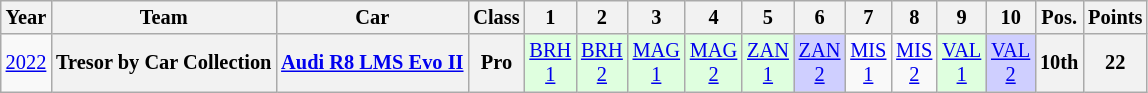<table class="wikitable" border="1" style="text-align:center; font-size:85%;">
<tr>
<th>Year</th>
<th>Team</th>
<th>Car</th>
<th>Class</th>
<th>1</th>
<th>2</th>
<th>3</th>
<th>4</th>
<th>5</th>
<th>6</th>
<th>7</th>
<th>8</th>
<th>9</th>
<th>10</th>
<th>Pos.</th>
<th>Points</th>
</tr>
<tr>
<td><a href='#'>2022</a></td>
<th nowrap>Tresor by Car Collection</th>
<th nowrap><a href='#'>Audi R8 LMS Evo II</a></th>
<th>Pro</th>
<td style="background:#DFFFDF;"><a href='#'>BRH<br>1</a><br></td>
<td style="background:#DFFFDF;"><a href='#'>BRH<br>2</a><br></td>
<td style="background:#DFFFDF;"><a href='#'>MAG<br>1</a><br></td>
<td style="background:#DFFFDF;"><a href='#'>MAG<br>2</a><br></td>
<td style="background:#DFFFDF;"><a href='#'>ZAN<br>1</a><br></td>
<td style="background:#CFCFFF;"><a href='#'>ZAN<br>2</a><br></td>
<td><a href='#'>MIS<br>1</a></td>
<td><a href='#'>MIS<br>2</a></td>
<td style="background:#DFFFDF;"><a href='#'>VAL<br>1</a><br></td>
<td style="background:#CFCFFF;"><a href='#'>VAL <br>2</a><br></td>
<th>10th</th>
<th>22</th>
</tr>
</table>
